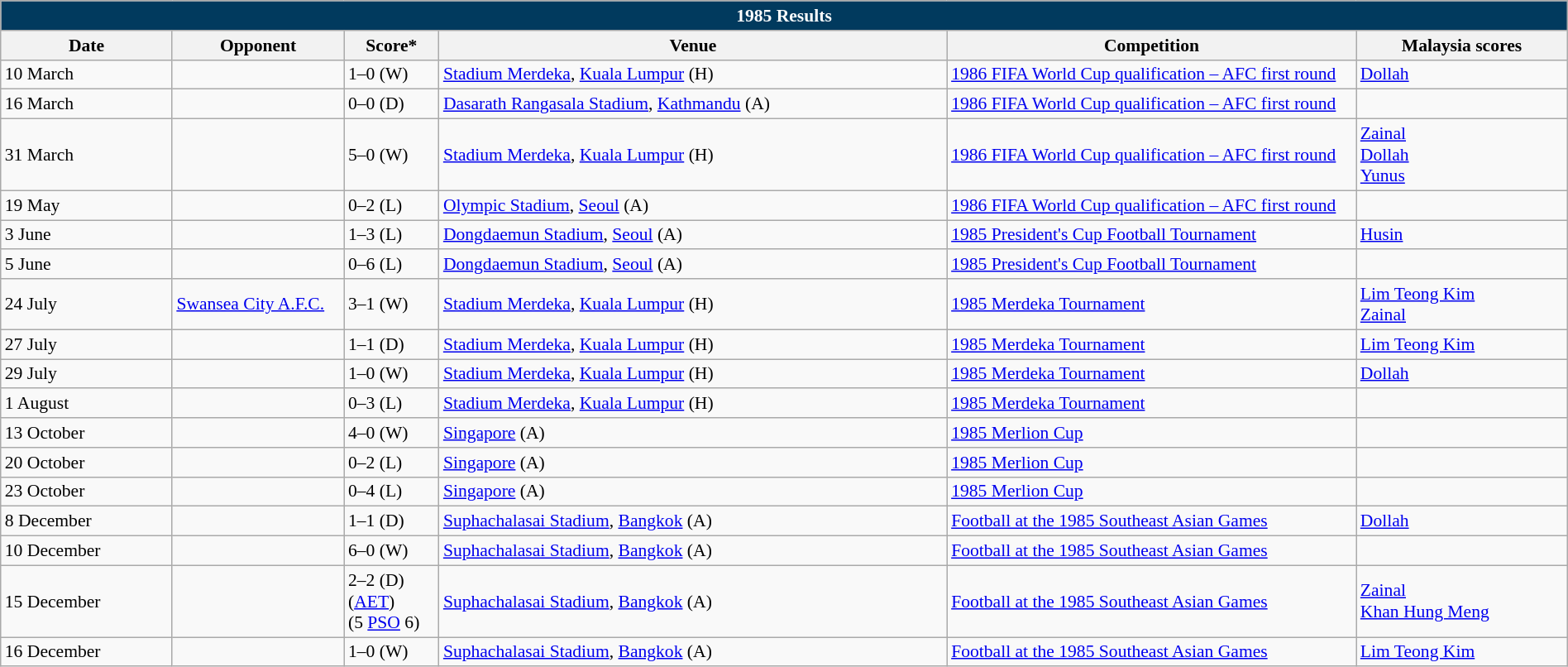<table class="wikitable" width=100% style="text-align:left;font-size:90%;">
<tr>
<th colspan=9 style="background: #013A5E; color: #FFFFFF;">1985 Results</th>
</tr>
<tr>
<th width=80>Date</th>
<th width=80>Opponent</th>
<th width=20>Score*</th>
<th width=250>Venue</th>
<th width=200>Competition</th>
<th width=100>Malaysia scores</th>
</tr>
<tr>
<td>10 March</td>
<td></td>
<td>1–0 (W)</td>
<td><a href='#'>Stadium Merdeka</a>, <a href='#'>Kuala Lumpur</a> (H)</td>
<td><a href='#'>1986 FIFA World Cup qualification – AFC first round</a></td>
<td><a href='#'>Dollah</a> </td>
</tr>
<tr>
<td>16 March</td>
<td></td>
<td>0–0 (D)</td>
<td><a href='#'>Dasarath Rangasala Stadium</a>, <a href='#'>Kathmandu</a> (A)</td>
<td><a href='#'>1986 FIFA World Cup qualification – AFC first round</a></td>
<td></td>
</tr>
<tr>
<td>31 March</td>
<td></td>
<td>5–0 (W)</td>
<td><a href='#'>Stadium Merdeka</a>, <a href='#'>Kuala Lumpur</a> (H)</td>
<td><a href='#'>1986 FIFA World Cup qualification – AFC first round</a></td>
<td><a href='#'>Zainal</a> <br><a href='#'>Dollah</a> <br><a href='#'>Yunus</a> </td>
</tr>
<tr>
<td>19 May</td>
<td></td>
<td>0–2 (L)</td>
<td><a href='#'>Olympic Stadium</a>, <a href='#'>Seoul</a> (A)</td>
<td><a href='#'>1986 FIFA World Cup qualification – AFC first round</a></td>
<td></td>
</tr>
<tr>
<td>3 June</td>
<td></td>
<td>1–3 (L)</td>
<td><a href='#'>Dongdaemun Stadium</a>, <a href='#'>Seoul</a> (A)</td>
<td><a href='#'>1985 President's Cup Football Tournament</a></td>
<td><a href='#'>Husin</a> </td>
</tr>
<tr>
<td>5 June</td>
<td></td>
<td>0–6 (L)</td>
<td><a href='#'>Dongdaemun Stadium</a>, <a href='#'>Seoul</a> (A)</td>
<td><a href='#'>1985 President's Cup Football Tournament</a></td>
<td></td>
</tr>
<tr>
<td>24 July</td>
<td> <a href='#'>Swansea City A.F.C.</a></td>
<td>3–1 (W)</td>
<td><a href='#'>Stadium Merdeka</a>, <a href='#'>Kuala Lumpur</a> (H)</td>
<td><a href='#'>1985 Merdeka Tournament</a></td>
<td><a href='#'>Lim Teong Kim</a> <br><a href='#'>Zainal</a> </td>
</tr>
<tr>
<td>27 July</td>
<td></td>
<td>1–1 (D)</td>
<td><a href='#'>Stadium Merdeka</a>, <a href='#'>Kuala Lumpur</a> (H)</td>
<td><a href='#'>1985 Merdeka Tournament</a></td>
<td><a href='#'>Lim Teong Kim</a> </td>
</tr>
<tr>
<td>29 July</td>
<td></td>
<td>1–0 (W)</td>
<td><a href='#'>Stadium Merdeka</a>, <a href='#'>Kuala Lumpur</a> (H)</td>
<td><a href='#'>1985 Merdeka Tournament</a></td>
<td><a href='#'>Dollah</a> </td>
</tr>
<tr>
<td>1 August</td>
<td></td>
<td>0–3 (L)</td>
<td><a href='#'>Stadium Merdeka</a>, <a href='#'>Kuala Lumpur</a> (H)</td>
<td><a href='#'>1985 Merdeka Tournament</a></td>
<td></td>
</tr>
<tr>
<td>13 October</td>
<td></td>
<td>4–0 (W)</td>
<td><a href='#'>Singapore</a> (A)</td>
<td><a href='#'>1985 Merlion Cup</a></td>
<td></td>
</tr>
<tr>
<td>20 October</td>
<td></td>
<td>0–2 (L)</td>
<td><a href='#'>Singapore</a> (A)</td>
<td><a href='#'>1985 Merlion Cup</a></td>
<td></td>
</tr>
<tr>
<td>23 October</td>
<td></td>
<td>0–4 (L)</td>
<td><a href='#'>Singapore</a> (A)</td>
<td><a href='#'>1985 Merlion Cup</a></td>
<td></td>
</tr>
<tr>
<td>8 December</td>
<td></td>
<td>1–1 (D)</td>
<td><a href='#'>Suphachalasai Stadium</a>, <a href='#'>Bangkok</a> (A)</td>
<td><a href='#'>Football at the 1985 Southeast Asian Games</a></td>
<td><a href='#'>Dollah</a> </td>
</tr>
<tr>
<td>10 December</td>
<td></td>
<td>6–0 (W)</td>
<td><a href='#'>Suphachalasai Stadium</a>, <a href='#'>Bangkok</a> (A)</td>
<td><a href='#'>Football at the 1985 Southeast Asian Games</a></td>
<td></td>
</tr>
<tr>
<td>15 December</td>
<td></td>
<td>2–2 (D) (<a href='#'>AET</a>)<br>(5 <a href='#'>PSO</a> 6)</td>
<td><a href='#'>Suphachalasai Stadium</a>, <a href='#'>Bangkok</a> (A)</td>
<td><a href='#'>Football at the 1985 Southeast Asian Games</a></td>
<td><a href='#'>Zainal</a> <br><a href='#'>Khan Hung Meng</a> </td>
</tr>
<tr>
<td>16 December</td>
<td></td>
<td>1–0 (W)</td>
<td><a href='#'>Suphachalasai Stadium</a>, <a href='#'>Bangkok</a> (A)</td>
<td><a href='#'>Football at the 1985 Southeast Asian Games</a></td>
<td><a href='#'>Lim Teong Kim</a> </td>
</tr>
</table>
